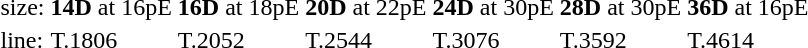<table style="margin-left:40px;">
<tr>
<td>size:</td>
<td><strong>14D</strong> at 16pE</td>
<td><strong>16D</strong> at 18pE</td>
<td><strong>20D</strong> at 22pE</td>
<td><strong>24D</strong> at 30pE</td>
<td><strong>28D</strong> at 30pE</td>
<td><strong>36D</strong> at 16pE</td>
</tr>
<tr>
<td>line:</td>
<td>T.1806</td>
<td>T.2052</td>
<td>T.2544</td>
<td>T.3076</td>
<td>T.3592</td>
<td>T.4614</td>
</tr>
</table>
